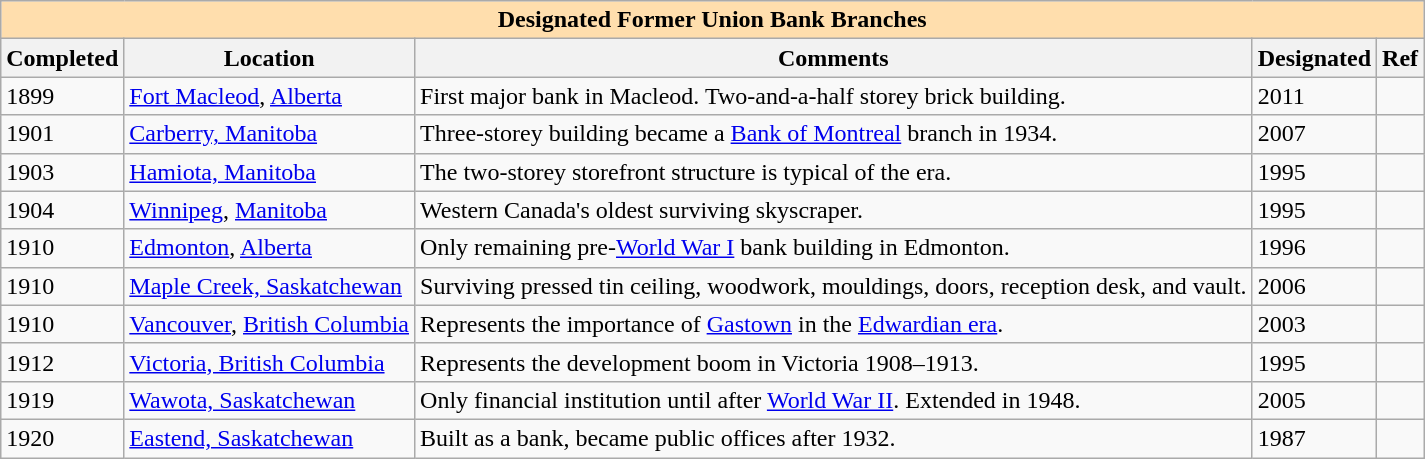<table class="wikitable">
<tr>
<th colspan="5" style="background:#ffdead;">Designated Former Union Bank Branches</th>
</tr>
<tr>
<th>Completed</th>
<th>Location</th>
<th>Comments</th>
<th>Designated</th>
<th>Ref</th>
</tr>
<tr>
<td>1899</td>
<td><a href='#'>Fort Macleod</a>, <a href='#'>Alberta</a></td>
<td>First major bank in Macleod. Two-and-a-half storey brick building.</td>
<td>2011</td>
<td></td>
</tr>
<tr>
<td>1901</td>
<td><a href='#'>Carberry, Manitoba</a></td>
<td>Three-storey building became a <a href='#'>Bank of Montreal</a> branch in 1934.</td>
<td>2007</td>
<td></td>
</tr>
<tr>
<td>1903</td>
<td><a href='#'>Hamiota, Manitoba</a></td>
<td>The two-storey storefront structure is typical of the era.</td>
<td>1995</td>
<td></td>
</tr>
<tr>
<td>1904</td>
<td><a href='#'>Winnipeg</a>, <a href='#'>Manitoba</a></td>
<td>Western Canada's oldest surviving skyscraper.</td>
<td>1995</td>
<td></td>
</tr>
<tr>
<td>1910</td>
<td><a href='#'>Edmonton</a>, <a href='#'>Alberta</a></td>
<td>Only remaining pre-<a href='#'>World War I</a> bank building in Edmonton.</td>
<td>1996</td>
<td></td>
</tr>
<tr>
<td>1910</td>
<td><a href='#'>Maple Creek, Saskatchewan</a></td>
<td>Surviving pressed tin ceiling, woodwork, mouldings, doors, reception desk, and vault.</td>
<td>2006</td>
<td></td>
</tr>
<tr>
<td>1910</td>
<td><a href='#'>Vancouver</a>, <a href='#'>British Columbia</a></td>
<td>Represents the importance of <a href='#'>Gastown</a> in the <a href='#'>Edwardian era</a>.</td>
<td>2003</td>
<td></td>
</tr>
<tr>
<td>1912</td>
<td><a href='#'>Victoria, British Columbia</a></td>
<td>Represents the development boom in Victoria 1908–1913.</td>
<td>1995</td>
<td></td>
</tr>
<tr>
<td>1919</td>
<td><a href='#'>Wawota, Saskatchewan</a></td>
<td>Only financial institution until after <a href='#'>World War II</a>. Extended in 1948.</td>
<td>2005</td>
<td></td>
</tr>
<tr>
<td>1920</td>
<td><a href='#'>Eastend, Saskatchewan</a></td>
<td>Built as a bank, became public offices after 1932.</td>
<td>1987</td>
<td></td>
</tr>
</table>
